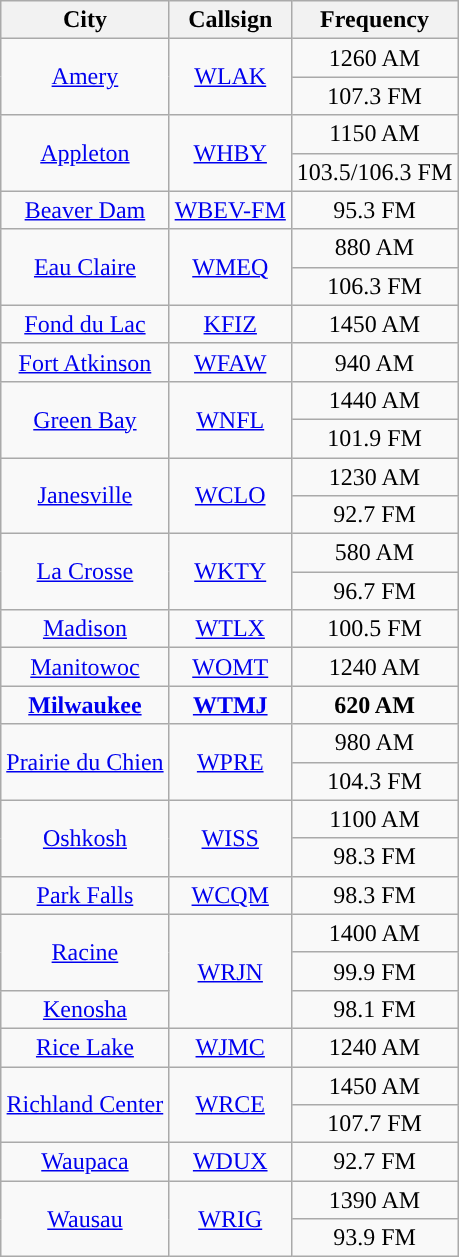<table class="wikitable" style="text-align: center;">
<tr>
<th>City</th>
<th>Callsign</th>
<th>Frequency</th>
</tr>
<tr>
<td rowspan=2><a href='#'>Amery</a></td>
<td rowspan=2><a href='#'>WLAK</a></td>
<td>1260 AM</td>
</tr>
<tr>
<td>107.3 FM</td>
</tr>
<tr>
<td rowspan=2><a href='#'>Appleton</a></td>
<td rowspan=2><a href='#'>WHBY</a></td>
<td>1150 AM</td>
</tr>
<tr>
<td>103.5/106.3 FM</td>
</tr>
<tr>
<td><a href='#'>Beaver Dam</a></td>
<td><a href='#'>WBEV-FM</a></td>
<td>95.3 FM</td>
</tr>
<tr>
<td rowspan=2><a href='#'>Eau Claire</a></td>
<td rowspan=2><a href='#'>WMEQ</a></td>
<td>880 AM</td>
</tr>
<tr>
<td>106.3 FM</td>
</tr>
<tr>
<td><a href='#'>Fond du Lac</a></td>
<td><a href='#'>KFIZ</a></td>
<td>1450 AM</td>
</tr>
<tr>
<td><a href='#'>Fort Atkinson</a></td>
<td><a href='#'>WFAW</a></td>
<td>940 AM</td>
</tr>
<tr>
<td rowspan=2><a href='#'>Green Bay</a></td>
<td rowspan=2><a href='#'>WNFL</a></td>
<td>1440 AM</td>
</tr>
<tr>
<td>101.9 FM</td>
</tr>
<tr>
<td rowspan=2><a href='#'>Janesville</a></td>
<td rowspan=2><a href='#'>WCLO</a></td>
<td>1230 AM</td>
</tr>
<tr>
<td>92.7 FM</td>
</tr>
<tr>
<td rowspan=2><a href='#'>La Crosse</a></td>
<td rowspan=2><a href='#'>WKTY</a></td>
<td>580 AM</td>
</tr>
<tr>
<td>96.7 FM</td>
</tr>
<tr>
<td><a href='#'>Madison</a></td>
<td><a href='#'>WTLX</a></td>
<td>100.5 FM</td>
</tr>
<tr>
<td><a href='#'>Manitowoc</a></td>
<td><a href='#'>WOMT</a></td>
<td>1240 AM</td>
</tr>
<tr>
<td><strong><a href='#'>Milwaukee</a></strong></td>
<td><strong><a href='#'>WTMJ</a></strong></td>
<td><strong>620 AM</strong></td>
</tr>
<tr>
<td rowspan=2><a href='#'>Prairie du Chien</a></td>
<td rowspan=2><a href='#'>WPRE</a></td>
<td>980 AM</td>
</tr>
<tr>
<td>104.3 FM</td>
</tr>
<tr>
<td rowspan=2><a href='#'>Oshkosh</a></td>
<td rowspan=2><a href='#'>WISS</a></td>
<td>1100 AM</td>
</tr>
<tr>
<td>98.3 FM</td>
</tr>
<tr>
<td><a href='#'>Park Falls</a></td>
<td><a href='#'>WCQM</a></td>
<td>98.3 FM</td>
</tr>
<tr>
<td rowspan=2><a href='#'>Racine</a></td>
<td rowspan=3><a href='#'>WRJN</a></td>
<td>1400 AM</td>
</tr>
<tr>
<td>99.9 FM</td>
</tr>
<tr>
<td><a href='#'>Kenosha</a></td>
<td>98.1 FM</td>
</tr>
<tr>
<td><a href='#'>Rice Lake</a></td>
<td><a href='#'>WJMC</a></td>
<td>1240 AM</td>
</tr>
<tr>
<td rowspan=2><a href='#'>Richland Center</a></td>
<td rowspan=2><a href='#'>WRCE</a></td>
<td>1450 AM</td>
</tr>
<tr>
<td>107.7 FM</td>
</tr>
<tr>
<td><a href='#'>Waupaca</a></td>
<td><a href='#'>WDUX</a></td>
<td>92.7 FM</td>
</tr>
<tr>
<td rowspan=2><a href='#'>Wausau</a></td>
<td rowspan=2><a href='#'>WRIG</a></td>
<td>1390 AM</td>
</tr>
<tr>
<td>93.9 FM</td>
</tr>
</table>
